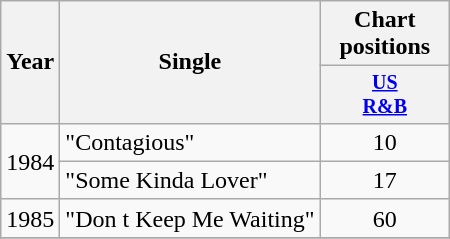<table class="wikitable" style="text-align:center;">
<tr>
<th rowspan="2">Year</th>
<th rowspan="2">Single</th>
<th colspan="2">Chart positions</th>
</tr>
<tr style="font-size:smaller;">
<th width="80"><a href='#'>US<br>R&B</a></th>
</tr>
<tr>
<td rowspan="2">1984</td>
<td align="left">"Contagious"</td>
<td>10</td>
</tr>
<tr>
<td align="left">"Some Kinda Lover"</td>
<td>17</td>
</tr>
<tr>
<td rowspan="1">1985</td>
<td align="left">"Don t Keep Me Waiting"</td>
<td>60</td>
</tr>
<tr>
</tr>
</table>
